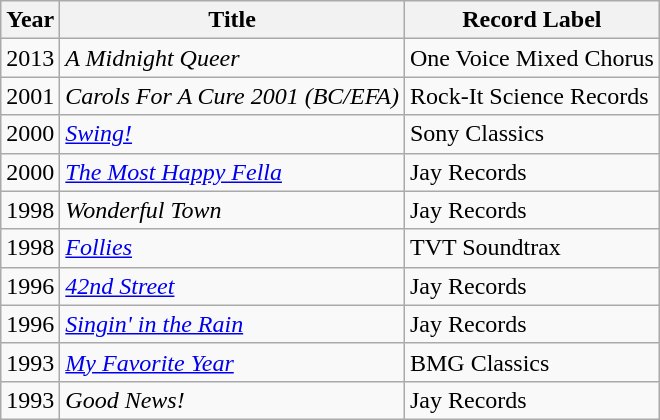<table class="wikitable sortable">
<tr>
<th>Year</th>
<th>Title</th>
<th>Record Label</th>
</tr>
<tr>
<td>2013</td>
<td><em>A Midnight Queer</em></td>
<td>One Voice Mixed Chorus</td>
</tr>
<tr>
<td>2001</td>
<td><em>Carols For A Cure 2001 (BC/EFA)</em></td>
<td>Rock-It Science Records</td>
</tr>
<tr>
<td>2000</td>
<td><em><a href='#'>Swing!</a></em></td>
<td>Sony Classics</td>
</tr>
<tr>
<td>2000</td>
<td><em><a href='#'>The Most Happy Fella</a></em></td>
<td>Jay Records</td>
</tr>
<tr>
<td>1998</td>
<td><em>Wonderful Town</em></td>
<td>Jay Records</td>
</tr>
<tr>
<td>1998</td>
<td><em><a href='#'>Follies</a></em></td>
<td>TVT Soundtrax</td>
</tr>
<tr>
<td>1996</td>
<td><em><a href='#'>42nd Street</a></em></td>
<td>Jay Records</td>
</tr>
<tr>
<td>1996</td>
<td><em><a href='#'>Singin' in the Rain</a></em></td>
<td>Jay Records</td>
</tr>
<tr>
<td>1993</td>
<td><em><a href='#'>My Favorite Year</a></em></td>
<td>BMG Classics</td>
</tr>
<tr>
<td>1993</td>
<td><em>Good News!</em></td>
<td>Jay Records</td>
</tr>
</table>
